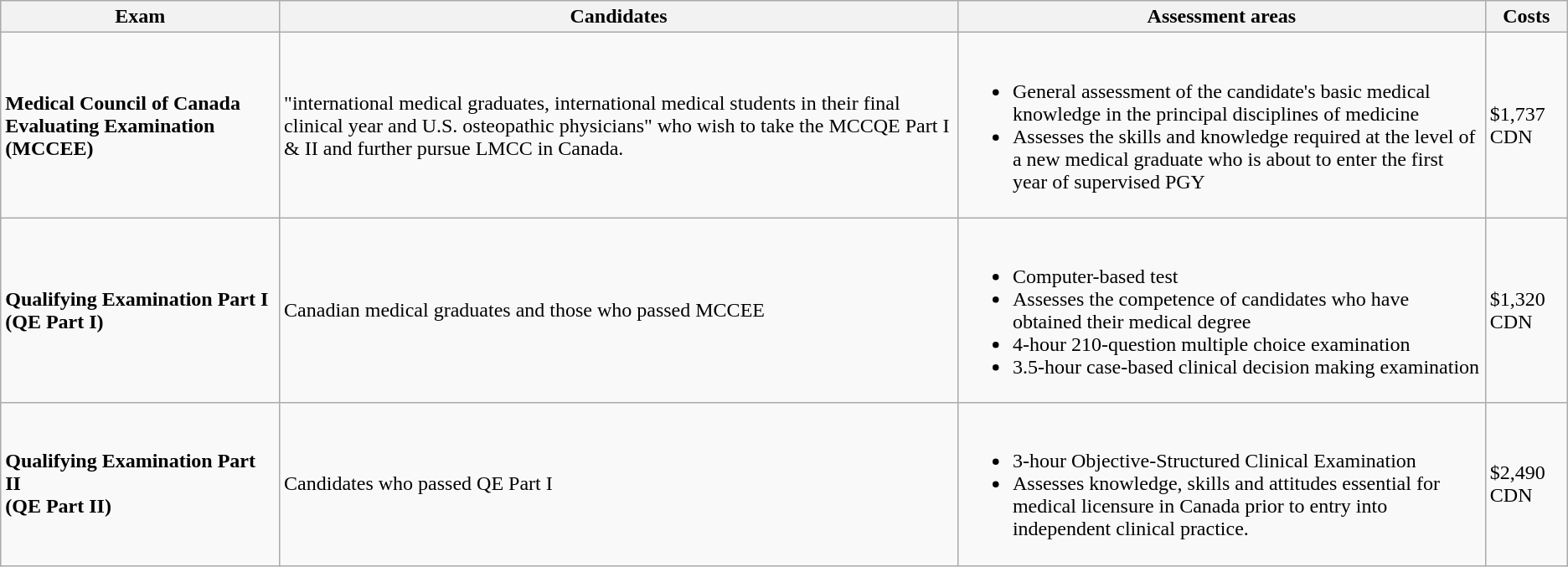<table class="wikitable">
<tr>
<th>Exam</th>
<th>Candidates</th>
<th>Assessment areas</th>
<th>Costs</th>
</tr>
<tr --->
<td><strong>Medical Council of Canada Evaluating Examination (MCCEE)</strong></td>
<td>"international medical graduates, international medical students in their final clinical year and U.S. osteopathic physicians" who wish to take the MCCQE Part I & II and further pursue LMCC in Canada.</td>
<td><br><ul><li>General assessment of the candidate's basic medical knowledge in the principal disciplines of medicine</li><li>Assesses the skills and knowledge required at the level of a new medical graduate who is about to enter the first year of supervised PGY</li></ul></td>
<td>$1,737 CDN</td>
</tr>
<tr --->
<td><strong>Qualifying Examination Part I<br>(QE Part I)</strong></td>
<td>Canadian medical graduates and those who passed MCCEE</td>
<td><br><ul><li>Computer-based test</li><li>Assesses the competence of candidates who have obtained their medical degree</li><li>4-hour 210-question multiple choice examination</li><li>3.5-hour case-based clinical decision making examination</li></ul></td>
<td>$1,320 CDN</td>
</tr>
<tr --->
<td><strong>Qualifying Examination Part II<br>(QE Part II)</strong></td>
<td>Candidates who passed QE Part I</td>
<td><br><ul><li>3-hour Objective-Structured Clinical Examination</li><li>Assesses knowledge, skills and attitudes essential for medical licensure in Canada prior to entry into independent clinical practice.</li></ul></td>
<td>$2,490 CDN</td>
</tr>
</table>
